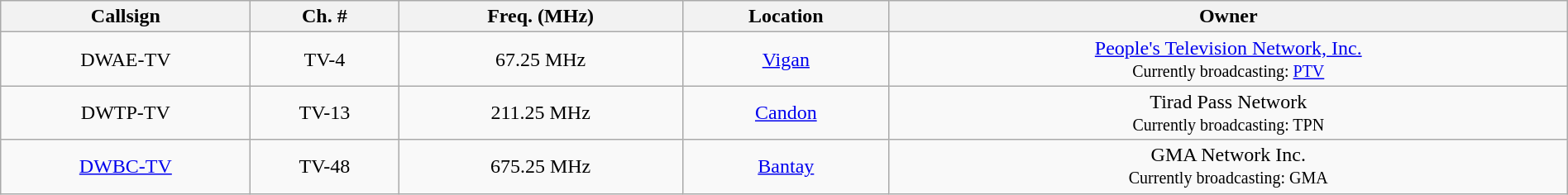<table class="wikitable" style="width:100%; text-align:center;">
<tr>
<th>Callsign</th>
<th>Ch. #</th>
<th>Freq. (MHz)</th>
<th>Location</th>
<th>Owner</th>
</tr>
<tr>
<td>DWAE-TV</td>
<td>TV-4</td>
<td>67.25 MHz</td>
<td><a href='#'>Vigan</a></td>
<td><a href='#'>People's Television Network, Inc.</a><br><small>Currently broadcasting: <a href='#'>PTV</a></small></td>
</tr>
<tr>
<td>DWTP-TV</td>
<td>TV-13</td>
<td>211.25 MHz</td>
<td><a href='#'>Candon</a></td>
<td>Tirad Pass Network<br><small>Currently broadcasting: TPN</small></td>
</tr>
<tr>
<td><a href='#'>DWBC-TV</a></td>
<td>TV-48</td>
<td>675.25 MHz</td>
<td><a href='#'>Bantay</a></td>
<td>GMA Network Inc.<br><small>Currently broadcasting: GMA</small></td>
</tr>
</table>
